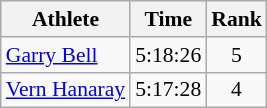<table class=wikitable style="font-size:90%;">
<tr>
<th>Athlete</th>
<th>Time</th>
<th>Rank</th>
</tr>
<tr align=center>
<td align=left><a href='#'>Garry Bell</a></td>
<td>5:18:26</td>
<td>5</td>
</tr>
<tr align=center>
<td align=left><a href='#'>Vern Hanaray</a></td>
<td>5:17:28</td>
<td>4</td>
</tr>
</table>
